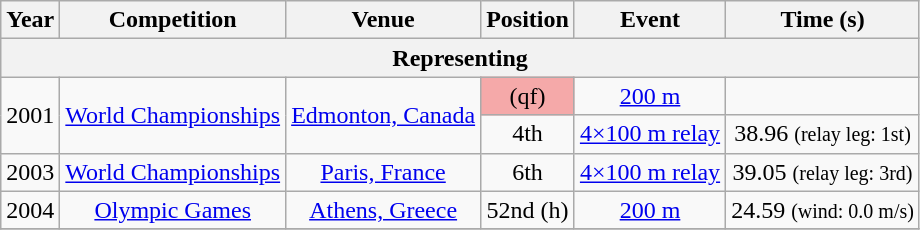<table class="wikitable sortable" style=text-align:center>
<tr>
<th>Year</th>
<th>Competition</th>
<th>Venue</th>
<th>Position</th>
<th>Event</th>
<th>Time (s)</th>
</tr>
<tr>
<th colspan="6">Representing </th>
</tr>
<tr>
<td rowspan=2>2001</td>
<td rowspan=2><a href='#'>World Championships</a></td>
<td rowspan=2><a href='#'>Edmonton, Canada</a></td>
<td bgcolor=f5a9a9> (qf)</td>
<td><a href='#'>200 m</a></td>
<td></td>
</tr>
<tr>
<td>4th</td>
<td><a href='#'>4×100 m relay</a></td>
<td>38.96 <small>(relay leg: 1st)</small></td>
</tr>
<tr>
<td>2003</td>
<td><a href='#'>World Championships</a></td>
<td><a href='#'>Paris, France</a></td>
<td>6th</td>
<td><a href='#'>4×100 m relay</a></td>
<td>39.05 <small>(relay leg: 3rd)</small></td>
</tr>
<tr>
<td>2004</td>
<td><a href='#'>Olympic Games</a></td>
<td><a href='#'>Athens, Greece</a></td>
<td>52nd (h)</td>
<td><a href='#'>200 m</a></td>
<td>24.59 <small>(wind: 0.0 m/s)</small></td>
</tr>
<tr>
</tr>
</table>
